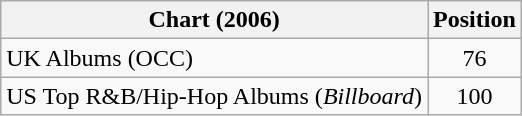<table class="wikitable sortable">
<tr>
<th>Chart (2006)</th>
<th>Position</th>
</tr>
<tr>
<td>UK Albums (OCC)</td>
<td align="center">76</td>
</tr>
<tr>
<td>US Top R&B/Hip-Hop Albums (<em>Billboard</em>)</td>
<td align="center">100</td>
</tr>
</table>
